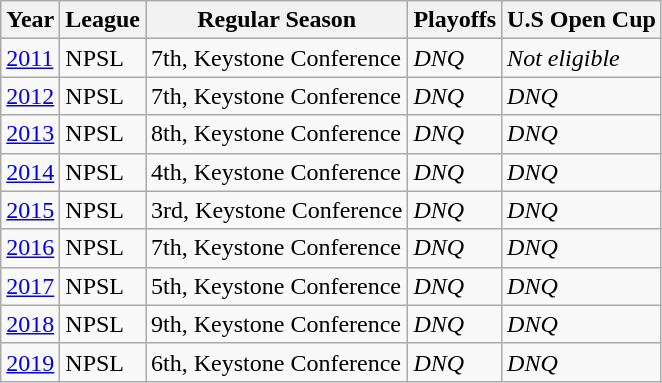<table class="wikitable">
<tr>
<th>Year</th>
<th>League</th>
<th>Regular Season</th>
<th>Playoffs</th>
<th>U.S Open Cup</th>
</tr>
<tr>
<td><a href='#'>2011</a></td>
<td>NPSL</td>
<td>7th, Keystone Conference</td>
<td><em>DNQ</em></td>
<td><em>Not eligible</em></td>
</tr>
<tr>
<td><a href='#'>2012</a></td>
<td>NPSL</td>
<td>7th, Keystone Conference</td>
<td><em>DNQ</em></td>
<td><em>DNQ</em></td>
</tr>
<tr>
<td><a href='#'>2013</a></td>
<td>NPSL</td>
<td>8th, Keystone Conference</td>
<td><em>DNQ</em></td>
<td><em>DNQ</em></td>
</tr>
<tr>
<td><a href='#'>2014</a></td>
<td>NPSL</td>
<td>4th, Keystone Conference</td>
<td><em>DNQ</em></td>
<td><em>DNQ</em></td>
</tr>
<tr>
<td><a href='#'>2015</a></td>
<td>NPSL</td>
<td>3rd, Keystone Conference</td>
<td><em>DNQ</em></td>
<td><em>DNQ</em></td>
</tr>
<tr>
<td><a href='#'>2016</a></td>
<td>NPSL</td>
<td>7th, Keystone Conference</td>
<td><em>DNQ</em></td>
<td><em>DNQ</em></td>
</tr>
<tr>
<td><a href='#'>2017</a></td>
<td>NPSL</td>
<td>5th, Keystone Conference</td>
<td><em>DNQ</em></td>
<td><em>DNQ</em></td>
</tr>
<tr>
<td><a href='#'>2018</a></td>
<td>NPSL</td>
<td>9th, Keystone Conference</td>
<td><em>DNQ</em></td>
<td><em>DNQ</em></td>
</tr>
<tr>
<td><a href='#'>2019</a></td>
<td>NPSL</td>
<td>6th, Keystone Conference</td>
<td><em>DNQ</em></td>
<td><em>DNQ</em></td>
</tr>
</table>
